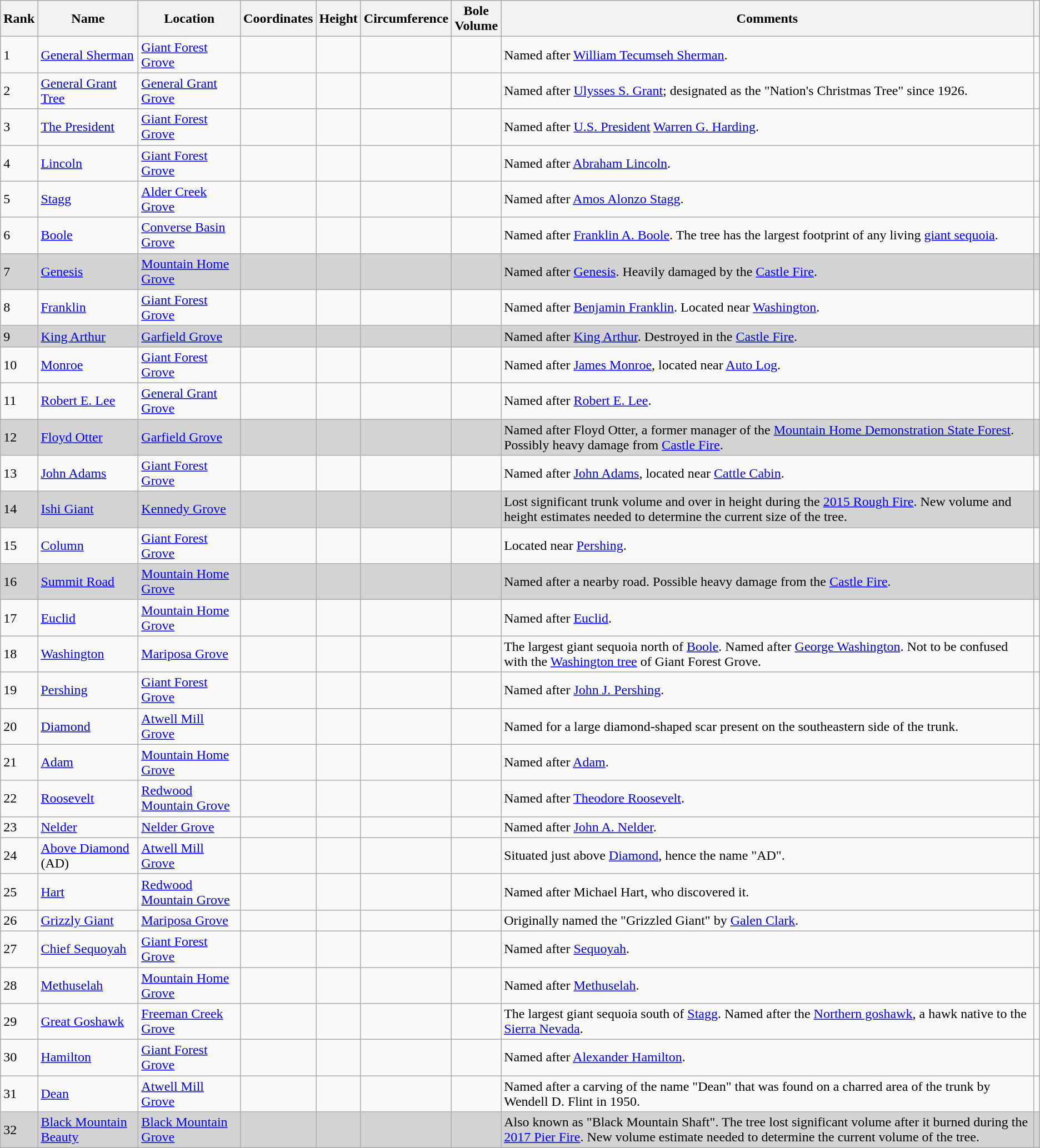<table class="wikitable sortable">
<tr>
<th>Rank</th>
<th>Name</th>
<th>Location</th>
<th>Coordinates</th>
<th>Height</th>
<th>Circumference</th>
<th>Bole<br>Volume</th>
<th>Comments</th>
<th></th>
</tr>
<tr>
<td>1</td>
<td><a href='#'>General Sherman</a></td>
<td><a href='#'>Giant Forest Grove</a></td>
<td></td>
<td></td>
<td></td>
<td></td>
<td>Named after <a href='#'>William Tecumseh Sherman</a>.</td>
<td></td>
</tr>
<tr>
<td>2</td>
<td><a href='#'>General Grant Tree</a></td>
<td><a href='#'>General Grant Grove</a></td>
<td></td>
<td></td>
<td></td>
<td></td>
<td>Named after <a href='#'>Ulysses S. Grant</a>; designated as the "Nation's Christmas Tree" since 1926.</td>
<td></td>
</tr>
<tr>
<td>3</td>
<td><a href='#'>The President</a></td>
<td><a href='#'>Giant Forest Grove</a></td>
<td></td>
<td></td>
<td></td>
<td></td>
<td>Named after <a href='#'>U.S. President</a> <a href='#'>Warren G. Harding</a>.</td>
<td></td>
</tr>
<tr>
<td>4</td>
<td><a href='#'>Lincoln</a></td>
<td><a href='#'>Giant Forest Grove</a></td>
<td></td>
<td></td>
<td></td>
<td></td>
<td>Named after <a href='#'>Abraham Lincoln</a>.</td>
<td></td>
</tr>
<tr>
<td>5</td>
<td><a href='#'>Stagg</a></td>
<td><a href='#'>Alder Creek Grove</a></td>
<td></td>
<td></td>
<td></td>
<td></td>
<td>Named after <a href='#'>Amos Alonzo Stagg</a>.</td>
<td></td>
</tr>
<tr>
<td>6</td>
<td><a href='#'>Boole</a></td>
<td><a href='#'>Converse Basin Grove</a></td>
<td></td>
<td></td>
<td></td>
<td></td>
<td>Named after <a href='#'>Franklin A. Boole</a>. The tree has the largest footprint of any living <a href='#'>giant sequoia</a>.</td>
<td></td>
</tr>
<tr bgcolor=#D3D3D3>
<td>7</td>
<td><a href='#'>Genesis</a></td>
<td><a href='#'>Mountain Home Grove</a></td>
<td></td>
<td></td>
<td></td>
<td></td>
<td>Named after <a href='#'>Genesis</a>. Heavily damaged by the <a href='#'>Castle Fire</a>.</td>
<td></td>
</tr>
<tr>
<td>8</td>
<td><a href='#'>Franklin</a></td>
<td><a href='#'>Giant Forest Grove</a></td>
<td></td>
<td></td>
<td></td>
<td></td>
<td>Named after <a href='#'>Benjamin Franklin</a>. Located near <a href='#'>Washington</a>.</td>
<td></td>
</tr>
<tr bgcolor=#D3D3D3>
<td>9</td>
<td><a href='#'>King Arthur</a></td>
<td><a href='#'>Garfield Grove</a></td>
<td></td>
<td></td>
<td></td>
<td></td>
<td>Named after <a href='#'>King Arthur</a>. Destroyed in the <a href='#'>Castle Fire</a>.</td>
<td></td>
</tr>
<tr>
<td>10</td>
<td><a href='#'>Monroe</a></td>
<td><a href='#'>Giant Forest Grove</a></td>
<td></td>
<td></td>
<td></td>
<td></td>
<td>Named after <a href='#'>James Monroe</a>, located near <a href='#'>Auto Log</a>.</td>
<td></td>
</tr>
<tr>
<td>11</td>
<td><a href='#'>Robert E. Lee</a></td>
<td><a href='#'>General Grant Grove</a></td>
<td></td>
<td></td>
<td></td>
<td></td>
<td>Named after <a href='#'>Robert E. Lee</a>.</td>
<td></td>
</tr>
<tr bgcolor=#D3D3D3>
<td>12</td>
<td><a href='#'>Floyd Otter</a></td>
<td><a href='#'>Garfield Grove</a></td>
<td></td>
<td></td>
<td></td>
<td></td>
<td>Named after Floyd Otter, a former manager of the <a href='#'>Mountain Home Demonstration State Forest</a>. Possibly heavy damage from <a href='#'>Castle Fire</a>.</td>
<td></td>
</tr>
<tr>
<td>13</td>
<td><a href='#'>John Adams</a></td>
<td><a href='#'>Giant Forest Grove</a></td>
<td></td>
<td></td>
<td></td>
<td></td>
<td>Named after <a href='#'>John Adams</a>, located near <a href='#'>Cattle Cabin</a>.</td>
<td></td>
</tr>
<tr bgcolor=#D3D3D3>
<td>14</td>
<td><a href='#'>Ishi Giant</a></td>
<td><a href='#'>Kennedy Grove</a></td>
<td></td>
<td></td>
<td></td>
<td></td>
<td>Lost significant trunk volume and over  in height during the <a href='#'>2015 Rough Fire</a>. New volume and height estimates needed to determine the current size of the tree.</td>
<td></td>
</tr>
<tr>
<td>15</td>
<td><a href='#'>Column</a></td>
<td><a href='#'>Giant Forest Grove</a></td>
<td></td>
<td></td>
<td></td>
<td></td>
<td>Located near <a href='#'>Pershing</a>.</td>
<td></td>
</tr>
<tr bgcolor=#D3D3D3>
<td>16</td>
<td><a href='#'>Summit Road</a></td>
<td><a href='#'>Mountain Home Grove</a></td>
<td></td>
<td></td>
<td></td>
<td></td>
<td>Named after a nearby road. Possible heavy damage from the <a href='#'>Castle Fire</a>.</td>
<td></td>
</tr>
<tr>
<td>17</td>
<td><a href='#'>Euclid</a></td>
<td><a href='#'>Mountain Home Grove</a></td>
<td></td>
<td></td>
<td></td>
<td></td>
<td>Named after <a href='#'>Euclid</a>.</td>
<td></td>
</tr>
<tr>
<td>18</td>
<td><a href='#'>Washington</a></td>
<td><a href='#'>Mariposa Grove</a></td>
<td></td>
<td></td>
<td></td>
<td></td>
<td>The largest giant sequoia north of <a href='#'>Boole</a>. Named after <a href='#'>George Washington</a>. Not to be confused with the <a href='#'>Washington tree</a> of Giant Forest Grove.</td>
<td></td>
</tr>
<tr>
<td>19</td>
<td><a href='#'>Pershing</a></td>
<td><a href='#'>Giant Forest Grove</a></td>
<td></td>
<td></td>
<td></td>
<td></td>
<td>Named after <a href='#'>John J. Pershing</a>.</td>
<td></td>
</tr>
<tr>
<td>20</td>
<td><a href='#'>Diamond</a></td>
<td><a href='#'>Atwell Mill Grove</a></td>
<td></td>
<td></td>
<td></td>
<td></td>
<td>Named for a large diamond-shaped scar present on the southeastern side of the trunk.</td>
<td></td>
</tr>
<tr>
<td>21</td>
<td><a href='#'>Adam</a></td>
<td><a href='#'>Mountain Home Grove</a></td>
<td></td>
<td></td>
<td></td>
<td></td>
<td>Named after <a href='#'>Adam</a>.</td>
<td></td>
</tr>
<tr>
<td>22</td>
<td><a href='#'>Roosevelt</a></td>
<td><a href='#'>Redwood Mountain Grove</a></td>
<td></td>
<td></td>
<td></td>
<td></td>
<td>Named after <a href='#'>Theodore Roosevelt</a>.</td>
<td></td>
</tr>
<tr>
<td>23</td>
<td><a href='#'>Nelder</a></td>
<td><a href='#'>Nelder Grove</a></td>
<td></td>
<td></td>
<td></td>
<td></td>
<td>Named after <a href='#'>John A. Nelder</a>.</td>
<td></td>
</tr>
<tr>
<td>24</td>
<td><a href='#'>Above Diamond</a> (AD)</td>
<td><a href='#'>Atwell Mill Grove</a></td>
<td></td>
<td></td>
<td></td>
<td></td>
<td>Situated just above <a href='#'>Diamond</a>, hence the name "AD".</td>
<td></td>
</tr>
<tr>
<td>25</td>
<td><a href='#'>Hart</a></td>
<td><a href='#'>Redwood Mountain Grove</a></td>
<td></td>
<td></td>
<td></td>
<td></td>
<td>Named after Michael Hart, who discovered it.</td>
<td></td>
</tr>
<tr>
<td>26</td>
<td><a href='#'>Grizzly Giant</a></td>
<td><a href='#'>Mariposa Grove</a></td>
<td></td>
<td></td>
<td></td>
<td></td>
<td>Originally named the "Grizzled Giant" by <a href='#'>Galen Clark</a>.</td>
<td></td>
</tr>
<tr>
<td>27</td>
<td><a href='#'>Chief Sequoyah</a></td>
<td><a href='#'>Giant Forest Grove</a></td>
<td></td>
<td></td>
<td></td>
<td></td>
<td>Named after <a href='#'>Sequoyah</a>.</td>
<td></td>
</tr>
<tr>
<td>28</td>
<td><a href='#'>Methuselah</a></td>
<td><a href='#'>Mountain Home Grove</a></td>
<td></td>
<td></td>
<td></td>
<td></td>
<td>Named after <a href='#'>Methuselah</a>.</td>
<td></td>
</tr>
<tr>
<td>29</td>
<td><a href='#'>Great Goshawk</a></td>
<td><a href='#'>Freeman Creek Grove</a></td>
<td></td>
<td></td>
<td></td>
<td></td>
<td>The largest giant sequoia south of <a href='#'>Stagg</a>. Named after the <a href='#'>Northern goshawk</a>, a hawk native to the <a href='#'>Sierra Nevada</a>.</td>
<td></td>
</tr>
<tr>
<td>30</td>
<td><a href='#'>Hamilton</a></td>
<td><a href='#'>Giant Forest Grove</a></td>
<td></td>
<td></td>
<td></td>
<td></td>
<td>Named after <a href='#'>Alexander Hamilton</a>.</td>
<td></td>
</tr>
<tr>
<td>31</td>
<td><a href='#'>Dean</a></td>
<td><a href='#'>Atwell Mill Grove</a></td>
<td></td>
<td></td>
<td></td>
<td></td>
<td>Named after a carving of the name "Dean" that was found on a charred area of the trunk by Wendell D. Flint in 1950.</td>
<td></td>
</tr>
<tr bgcolor=#D3D3D3>
<td>32</td>
<td><a href='#'>Black Mountain Beauty</a></td>
<td><a href='#'>Black Mountain Grove</a></td>
<td></td>
<td></td>
<td></td>
<td></td>
<td>Also known as "Black Mountain Shaft". The tree lost significant volume after it burned during the <a href='#'>2017 Pier Fire</a>. New volume estimate needed to determine the current volume of the tree.</td>
<td></td>
</tr>
</table>
